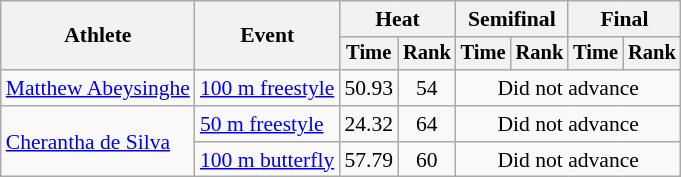<table class=wikitable style="font-size:90%">
<tr>
<th rowspan="2">Athlete</th>
<th rowspan="2">Event</th>
<th colspan="2">Heat</th>
<th colspan="2">Semifinal</th>
<th colspan="2">Final</th>
</tr>
<tr style="font-size:95%">
<th>Time</th>
<th>Rank</th>
<th>Time</th>
<th>Rank</th>
<th>Time</th>
<th>Rank</th>
</tr>
<tr align=center>
<td align=left><a href='#'>Matthew Abeysinghe</a></td>
<td align=left><a href='#'>100 m freestyle</a></td>
<td>50.93</td>
<td>54</td>
<td colspan=4>Did not advance</td>
</tr>
<tr align=center>
<td align=left rowspan=2><a href='#'>Cherantha de Silva</a></td>
<td align=left><a href='#'>50 m freestyle</a></td>
<td>24.32</td>
<td>64</td>
<td colspan=4>Did not advance</td>
</tr>
<tr align=center>
<td align=left><a href='#'>100 m butterfly</a></td>
<td>57.79</td>
<td>60</td>
<td colspan=4>Did not advance</td>
</tr>
</table>
